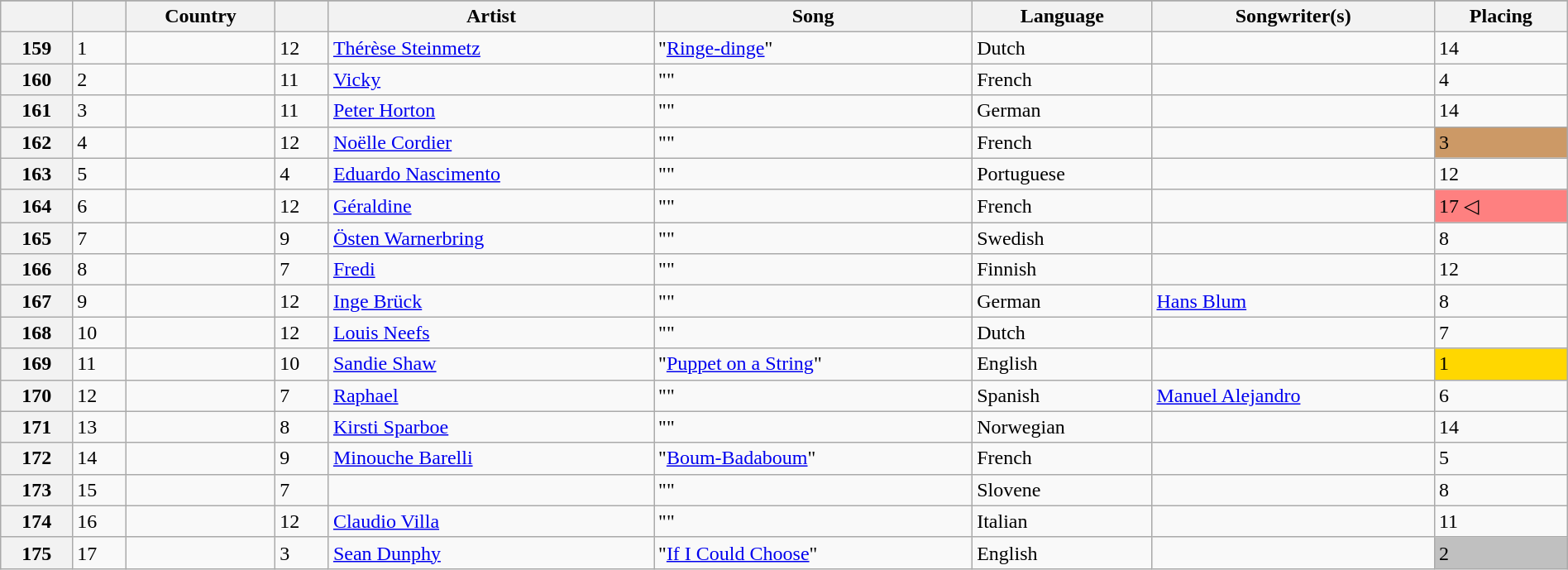<table class="wikitable plainrowheaders" style="width:100%">
<tr>
</tr>
<tr>
<th scope="col"></th>
<th scope="col"></th>
<th scope="col">Country</th>
<th scope="col"></th>
<th scope="col">Artist</th>
<th scope="col">Song</th>
<th scope="col">Language</th>
<th scope="col">Songwriter(s)</th>
<th scope="col">Placing</th>
</tr>
<tr>
<th scope="row">159</th>
<td>1</td>
<td></td>
<td>12</td>
<td><a href='#'>Thérèse Steinmetz</a></td>
<td>"<a href='#'>Ringe-dinge</a>"</td>
<td>Dutch</td>
<td></td>
<td>14</td>
</tr>
<tr>
<th scope="row">160</th>
<td>2</td>
<td></td>
<td>11</td>
<td><a href='#'>Vicky</a></td>
<td>""</td>
<td>French</td>
<td></td>
<td>4</td>
</tr>
<tr>
<th scope="row">161</th>
<td>3</td>
<td></td>
<td>11</td>
<td><a href='#'>Peter Horton</a></td>
<td>""</td>
<td>German</td>
<td></td>
<td>14</td>
</tr>
<tr>
<th scope="row">162</th>
<td>4</td>
<td></td>
<td>12</td>
<td><a href='#'>Noëlle Cordier</a></td>
<td>""</td>
<td>French</td>
<td></td>
<td bgcolor="#C96">3</td>
</tr>
<tr>
<th scope="row">163</th>
<td>5</td>
<td></td>
<td>4</td>
<td><a href='#'>Eduardo Nascimento</a></td>
<td>""</td>
<td>Portuguese</td>
<td></td>
<td>12</td>
</tr>
<tr>
<th scope="row">164</th>
<td>6</td>
<td></td>
<td>12</td>
<td><a href='#'>Géraldine</a></td>
<td>""</td>
<td>French</td>
<td></td>
<td bgcolor="#FE8080">17 ◁</td>
</tr>
<tr>
<th scope="row">165</th>
<td>7</td>
<td></td>
<td>9</td>
<td><a href='#'>Östen Warnerbring</a></td>
<td>""</td>
<td>Swedish</td>
<td></td>
<td>8</td>
</tr>
<tr>
<th scope="row">166</th>
<td>8</td>
<td></td>
<td>7</td>
<td><a href='#'>Fredi</a></td>
<td>""</td>
<td>Finnish</td>
<td></td>
<td>12</td>
</tr>
<tr>
<th scope="row">167</th>
<td>9</td>
<td></td>
<td>12</td>
<td><a href='#'>Inge Brück</a></td>
<td>""</td>
<td>German</td>
<td><a href='#'>Hans Blum</a></td>
<td>8</td>
</tr>
<tr>
<th scope="row">168</th>
<td>10</td>
<td></td>
<td>12</td>
<td><a href='#'>Louis Neefs</a></td>
<td>""</td>
<td>Dutch</td>
<td></td>
<td>7</td>
</tr>
<tr>
<th scope="row">169</th>
<td>11</td>
<td></td>
<td>10</td>
<td><a href='#'>Sandie Shaw</a></td>
<td>"<a href='#'>Puppet on a String</a>"</td>
<td>English</td>
<td></td>
<td bgcolor="gold">1</td>
</tr>
<tr>
<th scope="row">170</th>
<td>12</td>
<td></td>
<td>7</td>
<td><a href='#'>Raphael</a></td>
<td>""</td>
<td>Spanish</td>
<td><a href='#'>Manuel Alejandro</a></td>
<td>6</td>
</tr>
<tr>
<th scope="row">171</th>
<td>13</td>
<td></td>
<td>8</td>
<td><a href='#'>Kirsti Sparboe</a></td>
<td>""</td>
<td>Norwegian</td>
<td></td>
<td>14</td>
</tr>
<tr>
<th scope="row">172</th>
<td>14</td>
<td></td>
<td>9</td>
<td><a href='#'>Minouche Barelli</a></td>
<td>"<a href='#'>Boum-Badaboum</a>"</td>
<td>French</td>
<td></td>
<td>5</td>
</tr>
<tr>
<th scope="row">173</th>
<td>15</td>
<td></td>
<td>7</td>
<td></td>
<td>""</td>
<td>Slovene</td>
<td></td>
<td>8</td>
</tr>
<tr>
<th scope="row">174</th>
<td>16</td>
<td></td>
<td>12</td>
<td><a href='#'>Claudio Villa</a></td>
<td>""</td>
<td>Italian</td>
<td></td>
<td>11</td>
</tr>
<tr>
<th scope="row">175</th>
<td>17</td>
<td></td>
<td>3</td>
<td><a href='#'>Sean Dunphy</a></td>
<td>"<a href='#'>If I Could Choose</a>"</td>
<td>English</td>
<td></td>
<td bgcolor="silver">2</td>
</tr>
</table>
